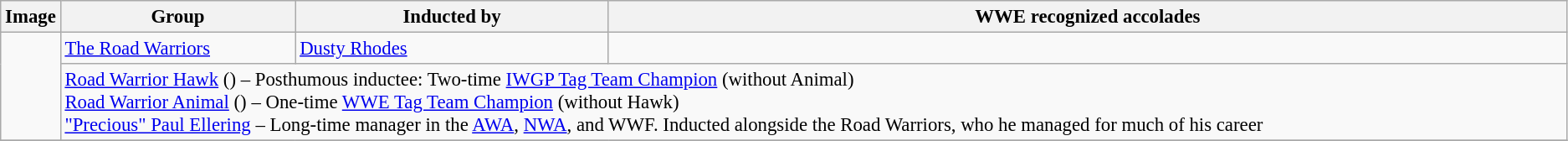<table class="wikitable" style="font-size: 95%">
<tr>
<th style="width:1%;">Image</th>
<th style="width:15%;">Group</th>
<th style="width:20%;">Inducted by</th>
<th class="unsortable">WWE recognized accolades</th>
</tr>
<tr>
<td rowspan=2></td>
<td><a href='#'>The Road Warriors</a></td>
<td><a href='#'>Dusty Rhodes</a></td>
<td></td>
</tr>
<tr>
<td colspan=4><a href='#'>Road Warrior Hawk</a> () – Posthumous inductee: Two-time <a href='#'>IWGP Tag Team Champion</a> (without Animal)<br><a href='#'>Road Warrior Animal</a> () – One-time <a href='#'>WWE Tag Team Champion</a> (without Hawk) <br> <a href='#'>"Precious" Paul Ellering</a> – Long-time manager in the <a href='#'>AWA</a>, <a href='#'>NWA</a>, and WWF. Inducted alongside the Road Warriors, who he managed for much of his career</td>
</tr>
<tr>
</tr>
</table>
